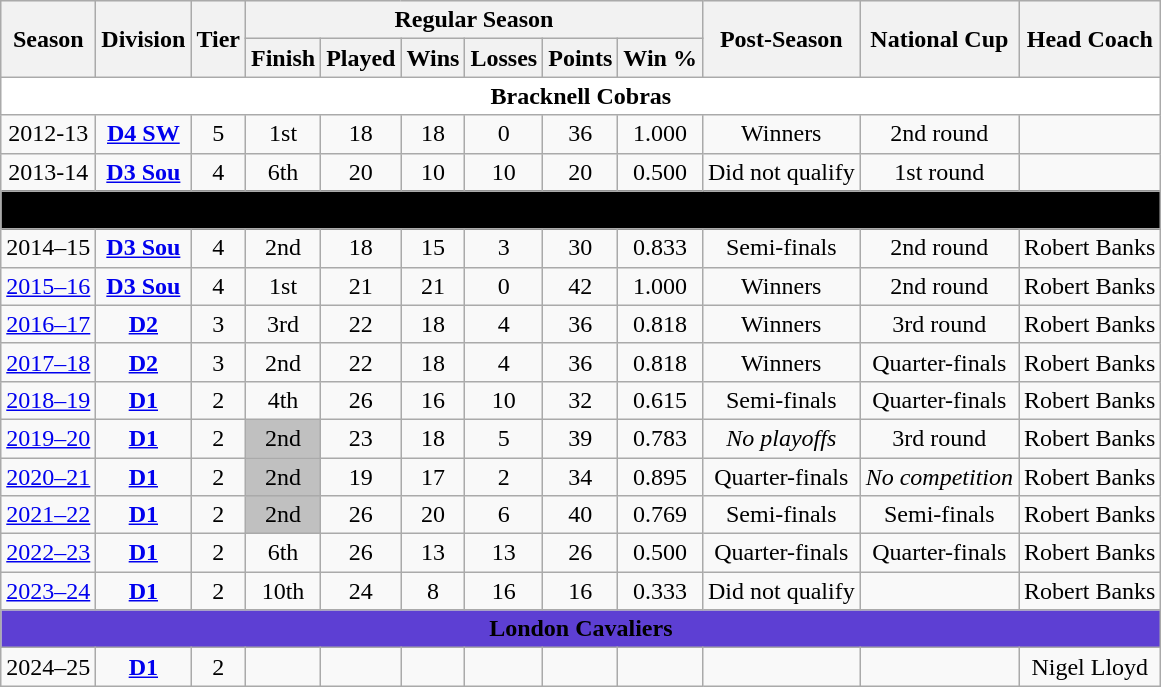<table class="wikitable" style="font-size:100%;">
<tr bgcolor="#efefef">
<th rowspan="2">Season </th>
<th rowspan="2">Division</th>
<th rowspan="2">Tier</th>
<th colspan="6">Regular Season</th>
<th rowspan="2">Post-Season</th>
<th rowspan="2">National Cup</th>
<th rowspan="2">Head Coach</th>
</tr>
<tr>
<th>Finish</th>
<th>Played</th>
<th>Wins</th>
<th>Losses</th>
<th>Points</th>
<th>Win %</th>
</tr>
<tr>
<td colspan="13" align=center bgcolor="white"><span><strong>Bracknell Cobras</strong></span></td>
</tr>
<tr>
<td style="text-align:center;">2012-13</td>
<td style="text-align:center;"><strong><a href='#'>D4 SW</a></strong></td>
<td style="text-align:center;">5</td>
<td style="text-align:center;">1st</td>
<td style="text-align:center;">18</td>
<td style="text-align:center;">18</td>
<td style="text-align:center;">0</td>
<td style="text-align:center;">36</td>
<td style="text-align:center;">1.000</td>
<td style="text-align:center;">Winners</td>
<td style="text-align:center;">2nd round</td>
<td style="text-align:center;"></td>
</tr>
<tr>
<td style="text-align:center;">2013-14</td>
<td style="text-align:center;"><strong><a href='#'>D3 Sou</a></strong></td>
<td style="text-align:center;">4</td>
<td style="text-align:center;">6th</td>
<td style="text-align:center;">20</td>
<td style="text-align:center;">10</td>
<td style="text-align:center;">10</td>
<td style="text-align:center;">20</td>
<td style="text-align:center;">0.500</td>
<td style="text-align:center;">Did not qualify</td>
<td style="text-align:center;">1st round</td>
<td style="text-align:center;"></td>
</tr>
<tr>
<td colspan="13" align=center bgcolor="black"><span><strong>Thames Valley Cavaliers</strong></span></td>
</tr>
<tr>
<td style="text-align:center;">2014–15</td>
<td style="text-align:center;"><strong><a href='#'>D3 Sou</a></strong></td>
<td style="text-align:center;">4</td>
<td style="text-align:center;">2nd</td>
<td style="text-align:center;">18</td>
<td style="text-align:center;">15</td>
<td style="text-align:center;">3</td>
<td style="text-align:center;">30</td>
<td style="text-align:center;">0.833</td>
<td style="text-align:center;">Semi-finals</td>
<td style="text-align:center;">2nd round</td>
<td style="text-align:center;">Robert Banks</td>
</tr>
<tr>
<td style="text-align:center;"><a href='#'>2015–16</a></td>
<td style="text-align:center;"><strong><a href='#'>D3 Sou</a></strong></td>
<td style="text-align:center;">4</td>
<td style="text-align:center;">1st</td>
<td style="text-align:center;">21</td>
<td style="text-align:center;">21</td>
<td style="text-align:center;">0</td>
<td style="text-align:center;">42</td>
<td style="text-align:center;">1.000</td>
<td style="text-align:center;">Winners</td>
<td style="text-align:center;">2nd round</td>
<td style="text-align:center;">Robert Banks</td>
</tr>
<tr>
<td style="text-align:center;"><a href='#'>2016–17</a></td>
<td style="text-align:center;"><strong><a href='#'>D2</a></strong></td>
<td style="text-align:center;">3</td>
<td style="text-align:center;">3rd</td>
<td style="text-align:center;">22</td>
<td style="text-align:center;">18</td>
<td style="text-align:center;">4</td>
<td style="text-align:center;">36</td>
<td style="text-align:center;">0.818</td>
<td style="text-align:center;">Winners</td>
<td style="text-align:center;">3rd round</td>
<td style="text-align:center;">Robert Banks</td>
</tr>
<tr>
<td style="text-align:center;"><a href='#'>2017–18</a></td>
<td style="text-align:center;"><strong><a href='#'>D2</a></strong></td>
<td style="text-align:center;">3</td>
<td style="text-align:center;">2nd</td>
<td style="text-align:center;">22</td>
<td style="text-align:center;">18</td>
<td style="text-align:center;">4</td>
<td style="text-align:center;">36</td>
<td style="text-align:center;">0.818</td>
<td style="text-align:center;">Winners</td>
<td style="text-align:center;">Quarter-finals</td>
<td style="text-align:center;">Robert Banks</td>
</tr>
<tr>
<td style="text-align:center;"><a href='#'>2018–19</a></td>
<td style="text-align:center;"><strong><a href='#'>D1</a></strong></td>
<td style="text-align:center;">2</td>
<td style="text-align:center;">4th</td>
<td style="text-align:center;">26</td>
<td style="text-align:center;">16</td>
<td style="text-align:center;">10</td>
<td style="text-align:center;">32</td>
<td style="text-align:center;">0.615</td>
<td style="text-align:center;">Semi-finals</td>
<td style="text-align:center;">Quarter-finals</td>
<td style="text-align:center;">Robert Banks</td>
</tr>
<tr>
<td style="text-align:center;"><a href='#'>2019–20</a></td>
<td style="text-align:center;"><strong><a href='#'>D1</a></strong></td>
<td style="text-align:center;">2</td>
<td style="text-align:center;"bgcolor=silver>2nd</td>
<td style="text-align:center;">23</td>
<td style="text-align:center;">18</td>
<td style="text-align:center;">5</td>
<td style="text-align:center;">39</td>
<td style="text-align:center;">0.783</td>
<td style="text-align:center;"><em>No playoffs</em></td>
<td style="text-align:center;">3rd round</td>
<td style="text-align:center;">Robert Banks</td>
</tr>
<tr>
<td style="text-align:center;"><a href='#'>2020–21</a></td>
<td style="text-align:center;"><strong><a href='#'>D1</a></strong></td>
<td style="text-align:center;">2</td>
<td style="text-align:center;"bgcolor=silver>2nd</td>
<td style="text-align:center;">19</td>
<td style="text-align:center;">17</td>
<td style="text-align:center;">2</td>
<td style="text-align:center;">34</td>
<td style="text-align:center;">0.895</td>
<td style="text-align:center;">Quarter-finals</td>
<td style="text-align:center;"><em>No competition</em></td>
<td style="text-align:center;">Robert Banks</td>
</tr>
<tr>
<td style="text-align:center;"><a href='#'>2021–22</a></td>
<td style="text-align:center;"><strong><a href='#'>D1</a></strong></td>
<td style="text-align:center;">2</td>
<td style="text-align:center;"bgcolor=silver>2nd</td>
<td style="text-align:center;">26</td>
<td style="text-align:center;">20</td>
<td style="text-align:center;">6</td>
<td style="text-align:center;">40</td>
<td style="text-align:center;">0.769</td>
<td style="text-align:center;">Semi-finals</td>
<td style="text-align:center;">Semi-finals</td>
<td style="text-align:center;">Robert Banks</td>
</tr>
<tr>
<td style="text-align:center;"><a href='#'>2022–23</a></td>
<td style="text-align:center;"><strong><a href='#'>D1</a></strong></td>
<td style="text-align:center;">2</td>
<td style="text-align:center;">6th</td>
<td style="text-align:center;">26</td>
<td style="text-align:center;">13</td>
<td style="text-align:center;">13</td>
<td style="text-align:center;">26</td>
<td style="text-align:center;">0.500</td>
<td style="text-align:center;">Quarter-finals</td>
<td style="text-align:center;">Quarter-finals</td>
<td style="text-align:center;">Robert Banks</td>
</tr>
<tr>
<td style="text-align:center;"><a href='#'>2023–24</a></td>
<td style="text-align:center;"><strong><a href='#'>D1</a></strong></td>
<td style="text-align:center;">2</td>
<td style="text-align:center;">10th</td>
<td style="text-align:center;">24</td>
<td style="text-align:center;">8</td>
<td style="text-align:center;">16</td>
<td style="text-align:center;">16</td>
<td style="text-align:center;">0.333</td>
<td style="text-align:center;">Did not qualify</td>
<td style="text-align:center;"></td>
<td style="text-align:center;">Robert Banks</td>
</tr>
<tr>
<td colspan="13" align=center bgcolor="#5D3FD3"><span><strong>London Cavaliers</strong></span></td>
</tr>
<tr>
<td style="text-align:center;">2024–25</td>
<td style="text-align:center;"><strong><a href='#'>D1</a></strong></td>
<td style="text-align:center;">2</td>
<td style="text-align:center;"></td>
<td style="text-align:center;"></td>
<td style="text-align:center;"></td>
<td style="text-align:center;"></td>
<td style="text-align:center;"></td>
<td style="text-align:center;"></td>
<td style="text-align:center;"></td>
<td style="text-align:center;"></td>
<td style="text-align:center;">Nigel Lloyd</td>
</tr>
</table>
